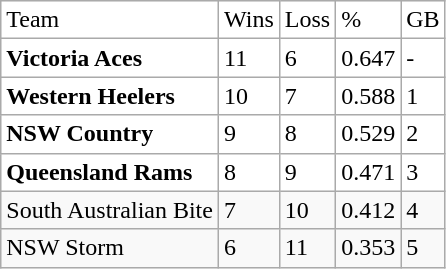<table class="wikitable">
<tr bgcolor="#FFFFFF">
<td>Team</td>
<td>Wins</td>
<td>Loss</td>
<td>%</td>
<td>GB</td>
</tr>
<tr bgcolor="#FFFFFF">
<td><strong>Victoria Aces</strong></td>
<td>11</td>
<td>6</td>
<td>0.647</td>
<td>-</td>
</tr>
<tr bgcolor="#FFFFFF">
<td><strong>Western Heelers</strong></td>
<td>10</td>
<td>7</td>
<td>0.588</td>
<td>1</td>
</tr>
<tr bgcolor="#FFFFFF">
<td><strong>NSW Country</strong></td>
<td>9</td>
<td>8</td>
<td>0.529</td>
<td>2</td>
</tr>
<tr bgcolor="#FFFFFF">
<td><strong>Queensland Rams</strong></td>
<td>8</td>
<td>9</td>
<td>0.471</td>
<td>3</td>
</tr>
<tr bgcolor=>
<td>South Australian Bite</td>
<td>7</td>
<td>10</td>
<td>0.412</td>
<td>4</td>
</tr>
<tr bgcolor=>
<td>NSW Storm</td>
<td>6</td>
<td>11</td>
<td>0.353</td>
<td>5</td>
</tr>
</table>
